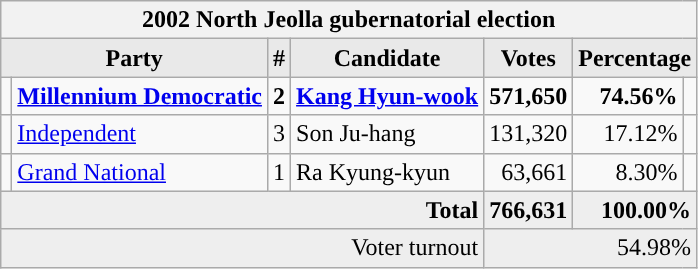<table class="wikitable">
<tr>
<th colspan="7">2002 North Jeolla gubernatorial election</th>
</tr>
<tr>
<th style="background-color:#E9E9E9" colspan=2>Party</th>
<th style="background-color:#E9E9E9">#</th>
<th style="background-color:#E9E9E9">Candidate</th>
<th style="background-color:#E9E9E9">Votes</th>
<th style="background-color:#E9E9E9" colspan=2>Percentage</th>
</tr>
<tr style="font-weight:bold">
<td></td>
<td align=left><a href='#'>Millennium Democratic</a></td>
<td align=center>2</td>
<td align=left><a href='#'>Kang Hyun-wook</a></td>
<td align=right>571,650</td>
<td align=right>74.56%</td>
<td align=right></td>
</tr>
<tr>
<td></td>
<td align=left><a href='#'>Independent</a></td>
<td align=center>3</td>
<td align=left>Son Ju-hang</td>
<td align=right>131,320</td>
<td align=right>17.12%</td>
<td align=right></td>
</tr>
<tr>
<td></td>
<td align=left><a href='#'>Grand National</a></td>
<td align=center>1</td>
<td align=left>Ra Kyung-kyun</td>
<td align=right>63,661</td>
<td align=right>8.30%</td>
<td align=right></td>
</tr>
<tr bgcolor="#EEEEEE" style="font-weight:bold">
<td colspan="4" align=right>Total</td>
<td align=right>766,631</td>
<td align=right colspan=2>100.00%</td>
</tr>
<tr bgcolor="#EEEEEE">
<td colspan="4" align="right">Voter turnout</td>
<td colspan="3" align="right">54.98%</td>
</tr>
</table>
